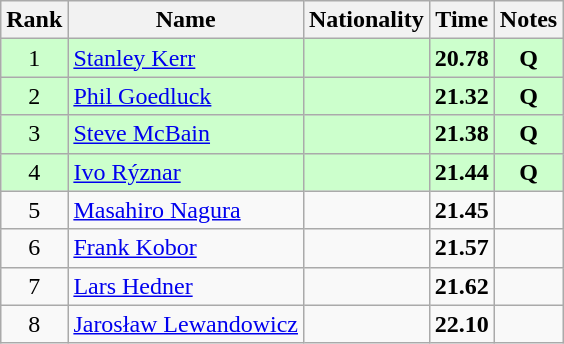<table class="wikitable sortable" style="text-align:center">
<tr>
<th>Rank</th>
<th>Name</th>
<th>Nationality</th>
<th>Time</th>
<th>Notes</th>
</tr>
<tr bgcolor=ccffcc>
<td>1</td>
<td align=left><a href='#'>Stanley Kerr</a></td>
<td align=left></td>
<td><strong>20.78</strong></td>
<td><strong>Q</strong></td>
</tr>
<tr bgcolor=ccffcc>
<td>2</td>
<td align=left><a href='#'>Phil Goedluck</a></td>
<td align=left></td>
<td><strong>21.32</strong></td>
<td><strong>Q</strong></td>
</tr>
<tr bgcolor=ccffcc>
<td>3</td>
<td align=left><a href='#'>Steve McBain</a></td>
<td align=left></td>
<td><strong>21.38</strong></td>
<td><strong>Q</strong></td>
</tr>
<tr bgcolor=ccffcc>
<td>4</td>
<td align=left><a href='#'>Ivo Rýznar</a></td>
<td align=left></td>
<td><strong>21.44</strong></td>
<td><strong>Q</strong></td>
</tr>
<tr>
<td>5</td>
<td align=left><a href='#'>Masahiro Nagura</a></td>
<td align=left></td>
<td><strong>21.45</strong></td>
<td></td>
</tr>
<tr>
<td>6</td>
<td align=left><a href='#'>Frank Kobor</a></td>
<td align=left></td>
<td><strong>21.57</strong></td>
<td></td>
</tr>
<tr>
<td>7</td>
<td align=left><a href='#'>Lars Hedner</a></td>
<td align=left></td>
<td><strong>21.62</strong></td>
<td></td>
</tr>
<tr>
<td>8</td>
<td align=left><a href='#'>Jarosław Lewandowicz</a></td>
<td align=left></td>
<td><strong>22.10</strong></td>
<td></td>
</tr>
</table>
